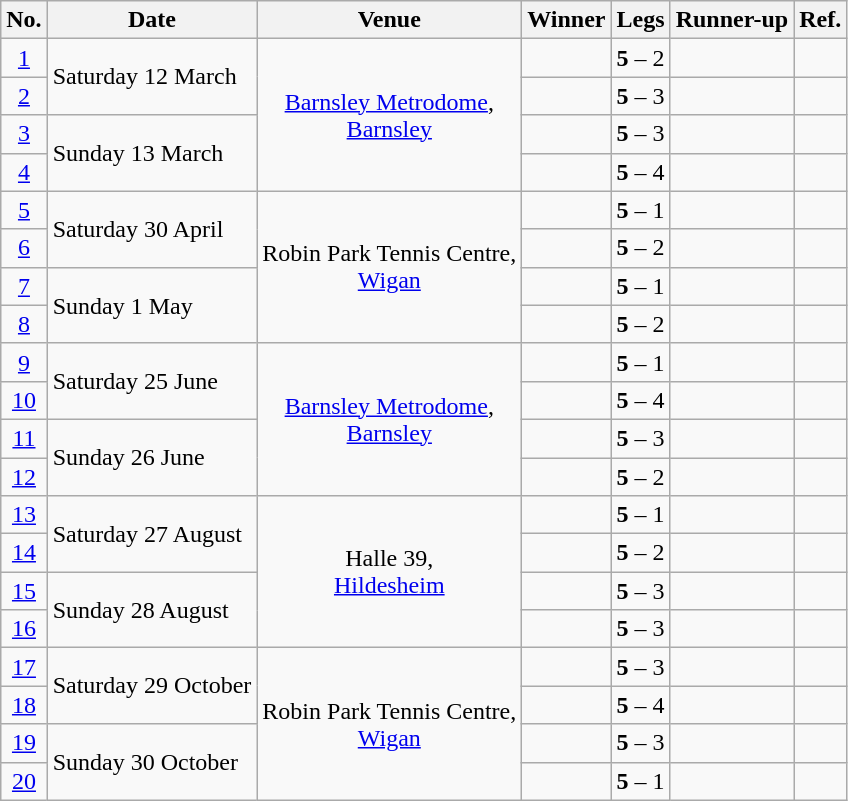<table class="wikitable">
<tr>
<th>No.</th>
<th>Date</th>
<th>Venue</th>
<th>Winner</th>
<th>Legs</th>
<th>Runner-up</th>
<th>Ref.</th>
</tr>
<tr>
<td align=center><a href='#'>1</a></td>
<td align=left rowspan="2">Saturday 12 March</td>
<td align="center" rowspan="4"><a href='#'>Barnsley Metrodome</a>,<br>  <a href='#'>Barnsley</a></td>
<td align="right"></td>
<td><strong>5</strong> – 2</td>
<td></td>
<td align="center"></td>
</tr>
<tr>
<td align=center><a href='#'>2</a></td>
<td align="right"></td>
<td><strong>5</strong> – 3</td>
<td></td>
<td align="center"></td>
</tr>
<tr>
<td align=center><a href='#'>3</a></td>
<td align=left rowspan="2">Sunday 13 March</td>
<td align="right"></td>
<td><strong>5</strong> – 3</td>
<td></td>
<td align="center"></td>
</tr>
<tr>
<td align=center><a href='#'>4</a></td>
<td align="right"></td>
<td><strong>5</strong> – 4</td>
<td></td>
<td align="center"></td>
</tr>
<tr>
<td align=center><a href='#'>5</a></td>
<td align=left rowspan="2">Saturday 30 April</td>
<td align="center" rowspan="4">Robin Park Tennis Centre,<br>  <a href='#'>Wigan</a></td>
<td align="right"></td>
<td><strong>5</strong> – 1</td>
<td></td>
<td align="center"></td>
</tr>
<tr>
<td align=center><a href='#'>6</a></td>
<td align="right"></td>
<td><strong>5</strong> – 2</td>
<td></td>
<td align="center"></td>
</tr>
<tr>
<td align=center><a href='#'>7</a></td>
<td align=left rowspan="2">Sunday 1 May</td>
<td align="right"></td>
<td><strong>5</strong> – 1</td>
<td></td>
<td align="center"></td>
</tr>
<tr>
<td align=center><a href='#'>8</a></td>
<td align="right"></td>
<td><strong>5</strong> – 2</td>
<td></td>
<td align="center"></td>
</tr>
<tr>
<td align=center><a href='#'>9</a></td>
<td align=left rowspan="2">Saturday 25 June</td>
<td align="center" rowspan="4"><a href='#'>Barnsley Metrodome</a>,<br>  <a href='#'>Barnsley</a></td>
<td align="right"></td>
<td><strong>5</strong> – 1</td>
<td></td>
<td align="center"></td>
</tr>
<tr>
<td align=center><a href='#'>10</a></td>
<td align="right"></td>
<td><strong>5</strong> – 4</td>
<td></td>
<td align="center"></td>
</tr>
<tr>
<td align=center><a href='#'>11</a></td>
<td align=left rowspan="2">Sunday 26 June</td>
<td align="right"></td>
<td><strong>5</strong> – 3</td>
<td></td>
<td align="center"></td>
</tr>
<tr>
<td align=center><a href='#'>12</a></td>
<td align="right"></td>
<td><strong>5</strong> – 2</td>
<td></td>
<td align="center"></td>
</tr>
<tr>
<td align=center><a href='#'>13</a></td>
<td align=left rowspan="2">Saturday 27 August</td>
<td align="center" rowspan="4">Halle 39,<br>  <a href='#'>Hildesheim</a></td>
<td align="right"></td>
<td><strong>5</strong> – 1</td>
<td></td>
<td align="center"></td>
</tr>
<tr>
<td align=center><a href='#'>14</a></td>
<td align="right"></td>
<td><strong>5</strong> – 2</td>
<td></td>
<td align="center"></td>
</tr>
<tr>
<td align=center><a href='#'>15</a></td>
<td align=left rowspan="2">Sunday 28 August</td>
<td align="right"></td>
<td><strong>5</strong> – 3</td>
<td></td>
<td align="center"></td>
</tr>
<tr>
<td align=center><a href='#'>16</a></td>
<td align="right"></td>
<td><strong>5</strong> – 3</td>
<td></td>
<td align="center"></td>
</tr>
<tr>
<td align=center><a href='#'>17</a></td>
<td align=left rowspan="2">Saturday 29 October</td>
<td align="center" rowspan="4">Robin Park Tennis Centre,<br>  <a href='#'>Wigan</a></td>
<td align="right"></td>
<td><strong>5</strong> – 3</td>
<td></td>
<td align="center"></td>
</tr>
<tr>
<td align=center><a href='#'>18</a></td>
<td align="right"></td>
<td><strong>5</strong> – 4</td>
<td></td>
<td align="center"></td>
</tr>
<tr>
<td align=center><a href='#'>19</a></td>
<td align=left rowspan="2">Sunday 30 October</td>
<td align="right"></td>
<td><strong>5</strong> – 3</td>
<td></td>
<td align="center"></td>
</tr>
<tr>
<td align=center><a href='#'>20</a></td>
<td align="right"></td>
<td><strong>5</strong> – 1</td>
<td></td>
<td align="center"></td>
</tr>
</table>
